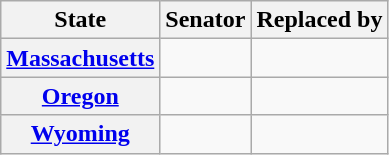<table class="wikitable sortable plainrowheaders">
<tr>
<th scope="col">State</th>
<th scope="col">Senator</th>
<th scope="col">Replaced by</th>
</tr>
<tr>
<th><a href='#'>Massachusetts</a></th>
<td></td>
<td></td>
</tr>
<tr>
<th><a href='#'>Oregon</a></th>
<td></td>
<td></td>
</tr>
<tr>
<th><a href='#'>Wyoming</a></th>
<td></td>
<td></td>
</tr>
</table>
